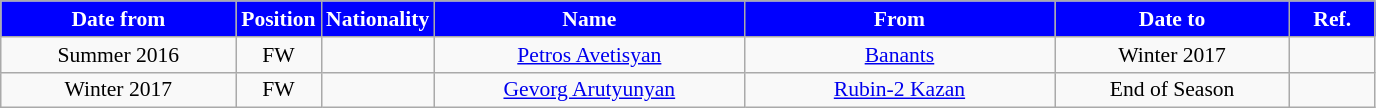<table class="wikitable"  style="text-align:center; font-size:90%; ">
<tr>
<th style="background:#0000FF; color:white; width:150px;">Date from</th>
<th style="background:#0000FF; color:white; width:50px;">Position</th>
<th style="background:#0000FF; color:white; width:50px;">Nationality</th>
<th style="background:#0000FF; color:white; width:200px;">Name</th>
<th style="background:#0000FF; color:white; width:200px;">From</th>
<th style="background:#0000FF; color:white; width:150px;">Date to</th>
<th style="background:#0000FF; color:white; width:50px;">Ref.</th>
</tr>
<tr>
<td>Summer 2016</td>
<td>FW</td>
<td></td>
<td><a href='#'>Petros Avetisyan</a></td>
<td><a href='#'>Banants</a></td>
<td>Winter 2017</td>
<td></td>
</tr>
<tr>
<td>Winter 2017</td>
<td>FW</td>
<td></td>
<td><a href='#'>Gevorg Arutyunyan</a></td>
<td><a href='#'>Rubin-2 Kazan</a></td>
<td>End of Season</td>
<td></td>
</tr>
</table>
